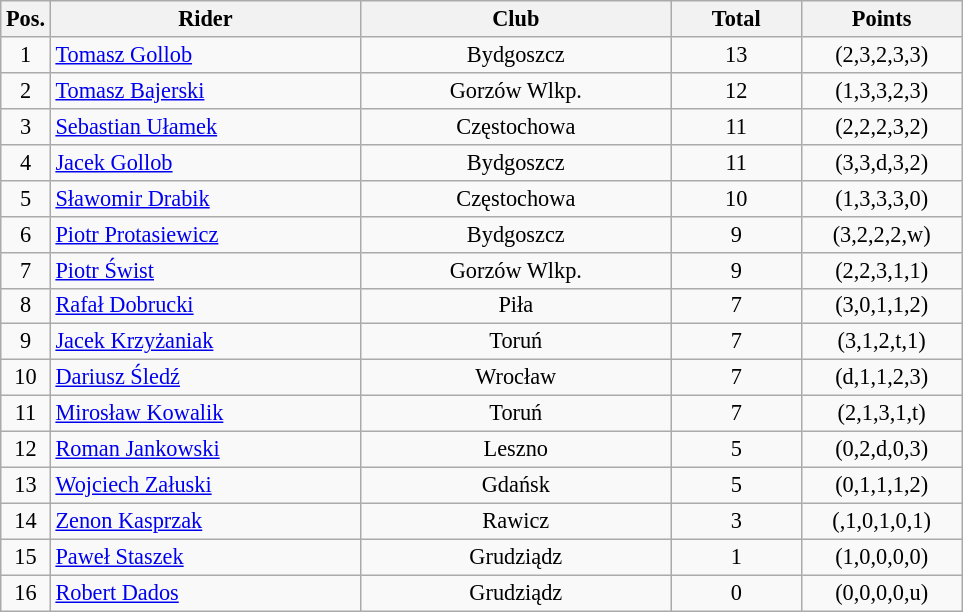<table class=wikitable style="font-size:93%;">
<tr>
<th width=25px>Pos.</th>
<th width=200px>Rider</th>
<th width=200px>Club</th>
<th width=80px>Total</th>
<th width=100px>Points</th>
</tr>
<tr align=center>
<td>1</td>
<td align=left><a href='#'>Tomasz Gollob</a></td>
<td>Bydgoszcz</td>
<td>13</td>
<td>(2,3,2,3,3)</td>
</tr>
<tr align=center>
<td>2</td>
<td align=left><a href='#'>Tomasz Bajerski</a></td>
<td>Gorzów Wlkp.</td>
<td>12</td>
<td>(1,3,3,2,3)</td>
</tr>
<tr align=center>
<td>3</td>
<td align=left><a href='#'>Sebastian Ułamek</a></td>
<td>Częstochowa</td>
<td>11</td>
<td>(2,2,2,3,2)</td>
</tr>
<tr align=center>
<td>4</td>
<td align=left><a href='#'>Jacek Gollob</a></td>
<td>Bydgoszcz</td>
<td>11</td>
<td>(3,3,d,3,2)</td>
</tr>
<tr align=center>
<td>5</td>
<td align=left><a href='#'>Sławomir Drabik</a></td>
<td>Częstochowa</td>
<td>10</td>
<td>(1,3,3,3,0)</td>
</tr>
<tr align=center>
<td>6</td>
<td align=left><a href='#'>Piotr Protasiewicz</a></td>
<td>Bydgoszcz</td>
<td>9</td>
<td>(3,2,2,2,w)</td>
</tr>
<tr align=center>
<td>7</td>
<td align=left><a href='#'>Piotr Świst</a></td>
<td>Gorzów Wlkp.</td>
<td>9</td>
<td>(2,2,3,1,1)</td>
</tr>
<tr align=center>
<td>8</td>
<td align=left><a href='#'>Rafał Dobrucki</a></td>
<td>Piła</td>
<td>7</td>
<td>(3,0,1,1,2)</td>
</tr>
<tr align=center>
<td>9</td>
<td align=left><a href='#'>Jacek Krzyżaniak</a></td>
<td>Toruń</td>
<td>7</td>
<td>(3,1,2,t,1)</td>
</tr>
<tr align=center>
<td>10</td>
<td align=left><a href='#'>Dariusz Śledź</a></td>
<td>Wrocław</td>
<td>7</td>
<td>(d,1,1,2,3)</td>
</tr>
<tr align=center>
<td>11</td>
<td align=left><a href='#'>Mirosław Kowalik</a></td>
<td>Toruń</td>
<td>7</td>
<td>(2,1,3,1,t)</td>
</tr>
<tr align=center>
<td>12</td>
<td align=left><a href='#'>Roman Jankowski</a></td>
<td>Leszno</td>
<td>5</td>
<td>(0,2,d,0,3)</td>
</tr>
<tr align=center>
<td>13</td>
<td align=left><a href='#'>Wojciech Załuski</a></td>
<td>Gdańsk</td>
<td>5</td>
<td>(0,1,1,1,2)</td>
</tr>
<tr align=center>
<td>14</td>
<td align=left><a href='#'>Zenon Kasprzak</a></td>
<td>Rawicz</td>
<td>3</td>
<td>(,1,0,1,0,1)</td>
</tr>
<tr align=center>
<td>15</td>
<td align=left><a href='#'>Paweł Staszek</a></td>
<td>Grudziądz</td>
<td>1</td>
<td>(1,0,0,0,0)</td>
</tr>
<tr align=center>
<td>16</td>
<td align=left><a href='#'>Robert Dados</a></td>
<td>Grudziądz</td>
<td>0</td>
<td>(0,0,0,0,u)</td>
</tr>
</table>
